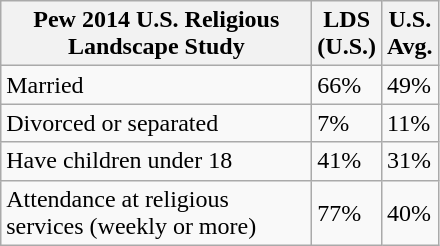<table class="wikitable floatright">
<tr>
<th style="width:200px;">Pew 2014 U.S. Religious Landscape Study</th>
<th width="25">LDS (U.S.)</th>
<th width="25">U.S. Avg.</th>
</tr>
<tr>
<td>Married</td>
<td>66%</td>
<td>49%</td>
</tr>
<tr>
<td>Divorced or separated</td>
<td>7%</td>
<td>11%</td>
</tr>
<tr>
<td>Have children under 18</td>
<td>41%</td>
<td>31%</td>
</tr>
<tr>
<td>Attendance at religious services (weekly or more)</td>
<td>77%</td>
<td>40%</td>
</tr>
</table>
